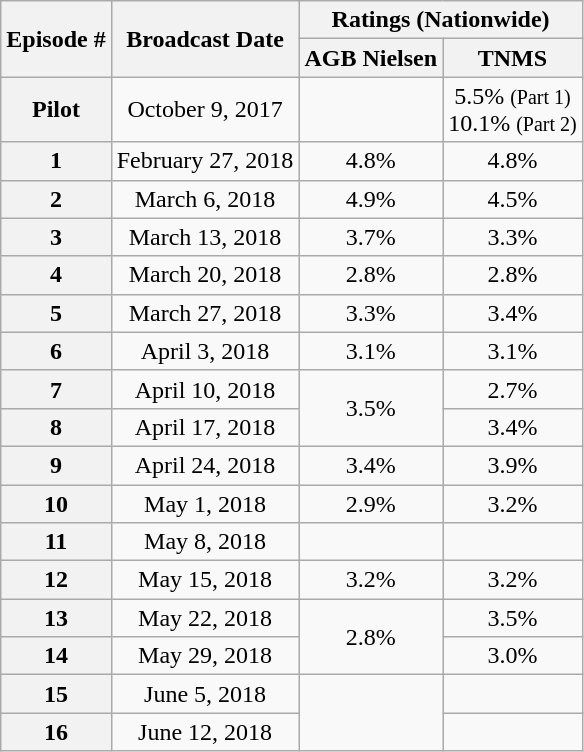<table class=wikitable style=text-align:center>
<tr>
<th rowspan=2>Episode #</th>
<th rowspan=2>Broadcast Date</th>
<th colspan=2>Ratings (Nationwide)</th>
</tr>
<tr>
<th>AGB Nielsen</th>
<th>TNMS</th>
</tr>
<tr>
<th>Pilot</th>
<td>October 9, 2017</td>
<td></td>
<td>5.5% <small>(Part 1)</small><br>10.1% <small>(Part 2)</small></td>
</tr>
<tr>
<th>1</th>
<td>February 27, 2018</td>
<td>4.8%</td>
<td>4.8%</td>
</tr>
<tr>
<th>2</th>
<td>March 6, 2018</td>
<td>4.9%</td>
<td>4.5%</td>
</tr>
<tr>
<th>3</th>
<td>March 13, 2018</td>
<td>3.7%</td>
<td>3.3%</td>
</tr>
<tr>
<th>4</th>
<td>March 20, 2018</td>
<td>2.8%</td>
<td>2.8%</td>
</tr>
<tr>
<th>5</th>
<td>March 27, 2018</td>
<td>3.3%</td>
<td>3.4%</td>
</tr>
<tr>
<th>6</th>
<td>April 3, 2018</td>
<td>3.1%</td>
<td>3.1%</td>
</tr>
<tr>
<th>7</th>
<td>April 10, 2018</td>
<td rowspan=2>3.5%</td>
<td>2.7%</td>
</tr>
<tr>
<th>8</th>
<td>April 17, 2018</td>
<td>3.4%</td>
</tr>
<tr>
<th>9</th>
<td>April 24, 2018</td>
<td>3.4%</td>
<td>3.9%</td>
</tr>
<tr>
<th>10</th>
<td>May 1, 2018</td>
<td>2.9%</td>
<td>3.2%</td>
</tr>
<tr>
<th>11</th>
<td>May 8, 2018</td>
<td></td>
<td></td>
</tr>
<tr>
<th>12</th>
<td>May 15, 2018</td>
<td>3.2%</td>
<td>3.2%</td>
</tr>
<tr>
<th>13</th>
<td>May 22, 2018</td>
<td rowspan=2>2.8%</td>
<td>3.5%</td>
</tr>
<tr>
<th>14</th>
<td>May 29, 2018</td>
<td>3.0%</td>
</tr>
<tr>
<th>15</th>
<td>June 5, 2018</td>
<td rowspan=2></td>
<td></td>
</tr>
<tr>
<th>16</th>
<td>June 12, 2018</td>
<td></td>
</tr>
</table>
